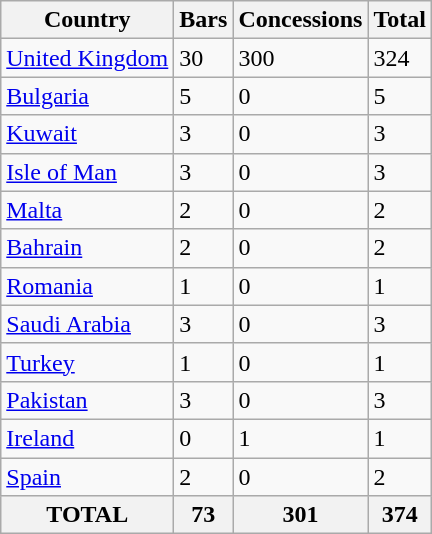<table class="wikitable">
<tr>
<th>Country</th>
<th>Bars</th>
<th>Concessions</th>
<th>Total</th>
</tr>
<tr>
<td><a href='#'>United Kingdom</a></td>
<td>30</td>
<td>300</td>
<td>324</td>
</tr>
<tr>
<td><a href='#'>Bulgaria</a></td>
<td>5</td>
<td>0</td>
<td>5</td>
</tr>
<tr>
<td><a href='#'>Kuwait</a></td>
<td>3</td>
<td>0</td>
<td>3</td>
</tr>
<tr>
<td><a href='#'>Isle of Man</a></td>
<td>3</td>
<td>0</td>
<td>3</td>
</tr>
<tr>
<td><a href='#'>Malta</a></td>
<td>2</td>
<td>0</td>
<td>2</td>
</tr>
<tr>
<td><a href='#'>Bahrain</a></td>
<td>2</td>
<td>0</td>
<td>2</td>
</tr>
<tr>
<td><a href='#'>Romania</a></td>
<td>1</td>
<td>0</td>
<td>1</td>
</tr>
<tr>
<td><a href='#'>Saudi Arabia</a></td>
<td>3</td>
<td>0</td>
<td>3</td>
</tr>
<tr>
<td><a href='#'>Turkey</a></td>
<td>1</td>
<td>0</td>
<td>1</td>
</tr>
<tr>
<td><a href='#'>Pakistan</a></td>
<td>3</td>
<td>0</td>
<td>3</td>
</tr>
<tr>
<td><a href='#'>Ireland</a></td>
<td>0</td>
<td>1</td>
<td>1</td>
</tr>
<tr>
<td><a href='#'>Spain</a></td>
<td>2</td>
<td>0</td>
<td>2</td>
</tr>
<tr>
<th>TOTAL</th>
<th>73</th>
<th>301</th>
<th>374</th>
</tr>
</table>
